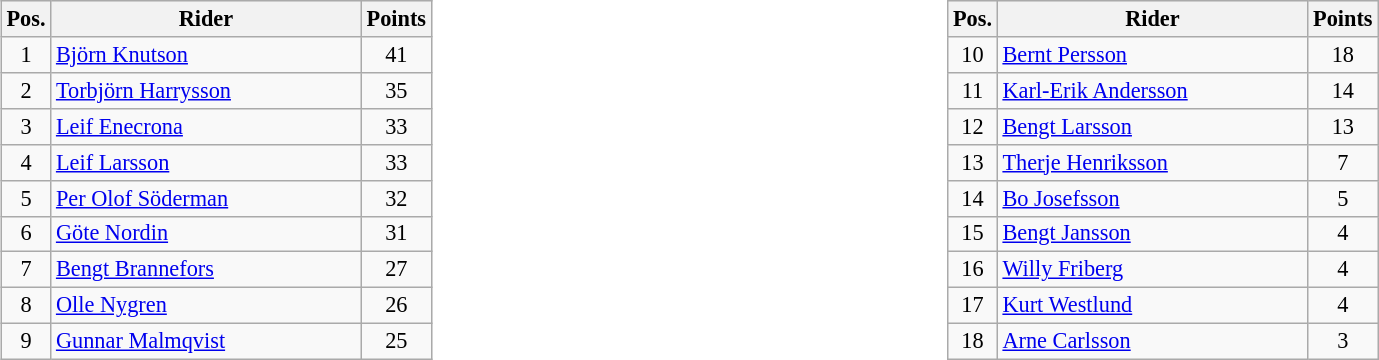<table width=100%>
<tr>
<td width=50% valign=top><br><table class=wikitable style="font-size:93%;">
<tr>
<th width=25px>Pos.</th>
<th width=200px>Rider</th>
<th width=40px>Points</th>
</tr>
<tr align=center >
<td>1</td>
<td align=left><a href='#'>Björn Knutson</a></td>
<td>41</td>
</tr>
<tr align=center >
<td>2</td>
<td align=left><a href='#'>Torbjörn Harrysson</a></td>
<td>35</td>
</tr>
<tr align=center >
<td>3</td>
<td align=left><a href='#'>Leif Enecrona</a></td>
<td>33</td>
</tr>
<tr align=center >
<td>4</td>
<td align=left><a href='#'>Leif Larsson</a></td>
<td>33</td>
</tr>
<tr align=center >
<td>5</td>
<td align=left><a href='#'>Per Olof Söderman</a></td>
<td>32</td>
</tr>
<tr align=center >
<td>6</td>
<td align=left><a href='#'>Göte Nordin</a></td>
<td>31</td>
</tr>
<tr align=center>
<td>7</td>
<td align=left><a href='#'>Bengt Brannefors</a></td>
<td>27</td>
</tr>
<tr align=center>
<td>8</td>
<td align=left><a href='#'>Olle Nygren</a></td>
<td>26</td>
</tr>
<tr align=center>
<td>9</td>
<td align=left><a href='#'>Gunnar Malmqvist</a></td>
<td>25</td>
</tr>
</table>
</td>
<td width=50% valign=top><br><table class=wikitable style="font-size:93%;">
<tr>
<th width=25px>Pos.</th>
<th width=200px>Rider</th>
<th width=40px>Points</th>
</tr>
<tr align=center>
<td>10</td>
<td align=left><a href='#'>Bernt Persson</a></td>
<td>18</td>
</tr>
<tr align=center>
<td>11</td>
<td align=left><a href='#'>Karl-Erik Andersson</a></td>
<td>14</td>
</tr>
<tr align=center>
<td>12</td>
<td align=left><a href='#'>Bengt Larsson</a></td>
<td>13</td>
</tr>
<tr align=center>
<td>13</td>
<td align=left><a href='#'>Therje Henriksson</a></td>
<td>7</td>
</tr>
<tr align=center>
<td>14</td>
<td align=left><a href='#'>Bo Josefsson</a></td>
<td>5</td>
</tr>
<tr align=center>
<td>15</td>
<td align=left><a href='#'>Bengt Jansson</a></td>
<td>4</td>
</tr>
<tr align=center>
<td>16</td>
<td align=left><a href='#'>Willy Friberg</a></td>
<td>4</td>
</tr>
<tr align=center>
<td>17</td>
<td align=left><a href='#'>Kurt Westlund</a></td>
<td>4</td>
</tr>
<tr align=center>
<td>18</td>
<td align=left><a href='#'>Arne Carlsson</a></td>
<td>3</td>
</tr>
</table>
</td>
</tr>
</table>
